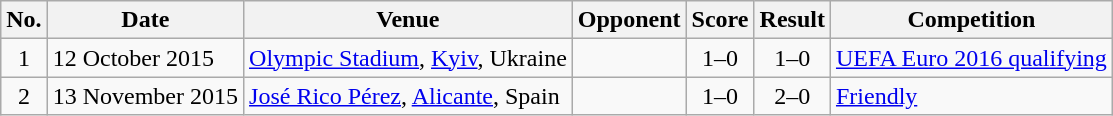<table class="wikitable sortable">
<tr>
<th scope="col">No.</th>
<th scope="col">Date</th>
<th scope="col">Venue</th>
<th scope="col">Opponent</th>
<th scope="col">Score</th>
<th scope="col">Result</th>
<th scope="col">Competition</th>
</tr>
<tr>
<td align="center">1</td>
<td>12 October 2015</td>
<td><a href='#'>Olympic Stadium</a>, <a href='#'>Kyiv</a>, Ukraine</td>
<td></td>
<td align="center">1–0</td>
<td align="center">1–0</td>
<td><a href='#'>UEFA Euro 2016 qualifying</a></td>
</tr>
<tr>
<td align="center">2</td>
<td>13 November 2015</td>
<td><a href='#'>José Rico Pérez</a>, <a href='#'>Alicante</a>, Spain</td>
<td></td>
<td align="center">1–0</td>
<td align="center">2–0</td>
<td><a href='#'>Friendly</a></td>
</tr>
</table>
